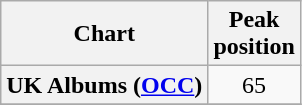<table class="wikitable plainrowheaders sortable" style="text-align:center;" border="1">
<tr>
<th scope="col">Chart</th>
<th scope="col">Peak<br>position</th>
</tr>
<tr>
<th scope="row">UK Albums (<a href='#'>OCC</a>)</th>
<td>65</td>
</tr>
<tr>
</tr>
</table>
